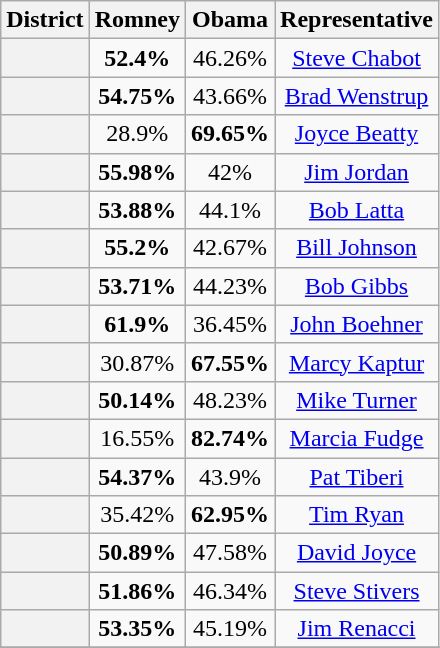<table class=wikitable>
<tr>
<th>District</th>
<th>Romney</th>
<th>Obama</th>
<th>Representative</th>
</tr>
<tr align=center>
<th></th>
<td><strong>52.4%</strong></td>
<td>46.26%</td>
<td><a href='#'>Steve Chabot</a></td>
</tr>
<tr align=center>
<th></th>
<td><strong>54.75%</strong></td>
<td>43.66%</td>
<td><a href='#'>Brad Wenstrup</a></td>
</tr>
<tr align=center>
<th></th>
<td>28.9%</td>
<td><strong>69.65%</strong></td>
<td><a href='#'>Joyce Beatty</a></td>
</tr>
<tr align=center>
<th></th>
<td><strong>55.98%</strong></td>
<td>42%</td>
<td><a href='#'>Jim Jordan</a></td>
</tr>
<tr align=center>
<th></th>
<td><strong>53.88%</strong></td>
<td>44.1%</td>
<td><a href='#'>Bob Latta</a></td>
</tr>
<tr align=center>
<th></th>
<td><strong>55.2%</strong></td>
<td>42.67%</td>
<td><a href='#'>Bill Johnson</a></td>
</tr>
<tr align=center>
<th></th>
<td><strong>53.71%</strong></td>
<td>44.23%</td>
<td><a href='#'>Bob Gibbs</a></td>
</tr>
<tr align=center>
<th></th>
<td><strong>61.9%</strong></td>
<td>36.45%</td>
<td><a href='#'>John Boehner</a></td>
</tr>
<tr align=center>
<th></th>
<td>30.87%</td>
<td><strong>67.55%</strong></td>
<td><a href='#'>Marcy Kaptur</a></td>
</tr>
<tr align=center>
<th></th>
<td><strong>50.14%</strong></td>
<td>48.23%</td>
<td><a href='#'>Mike Turner</a></td>
</tr>
<tr align=center>
<th></th>
<td>16.55%</td>
<td><strong>82.74%</strong></td>
<td><a href='#'>Marcia Fudge</a></td>
</tr>
<tr align=center>
<th></th>
<td><strong>54.37%</strong></td>
<td>43.9%</td>
<td><a href='#'>Pat Tiberi</a></td>
</tr>
<tr align=center>
<th></th>
<td>35.42%</td>
<td><strong>62.95%</strong></td>
<td><a href='#'>Tim Ryan</a></td>
</tr>
<tr align=center>
<th></th>
<td><strong>50.89%</strong></td>
<td>47.58%</td>
<td><a href='#'>David Joyce</a></td>
</tr>
<tr align=center>
<th></th>
<td><strong>51.86%</strong></td>
<td>46.34%</td>
<td><a href='#'>Steve Stivers</a></td>
</tr>
<tr align=center>
<th></th>
<td><strong>53.35%</strong></td>
<td>45.19%</td>
<td><a href='#'>Jim Renacci</a></td>
</tr>
<tr align=center>
</tr>
</table>
